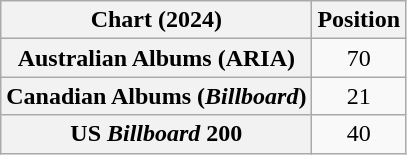<table class="wikitable sortable plainrowheaders" style="text-align:center">
<tr>
<th scope="col">Chart (2024)</th>
<th scope="col">Position</th>
</tr>
<tr>
<th scope="row">Australian Albums (ARIA)</th>
<td>70</td>
</tr>
<tr>
<th scope="row">Canadian Albums (<em>Billboard</em>)</th>
<td>21</td>
</tr>
<tr>
<th scope="row">US <em>Billboard</em> 200</th>
<td>40</td>
</tr>
</table>
